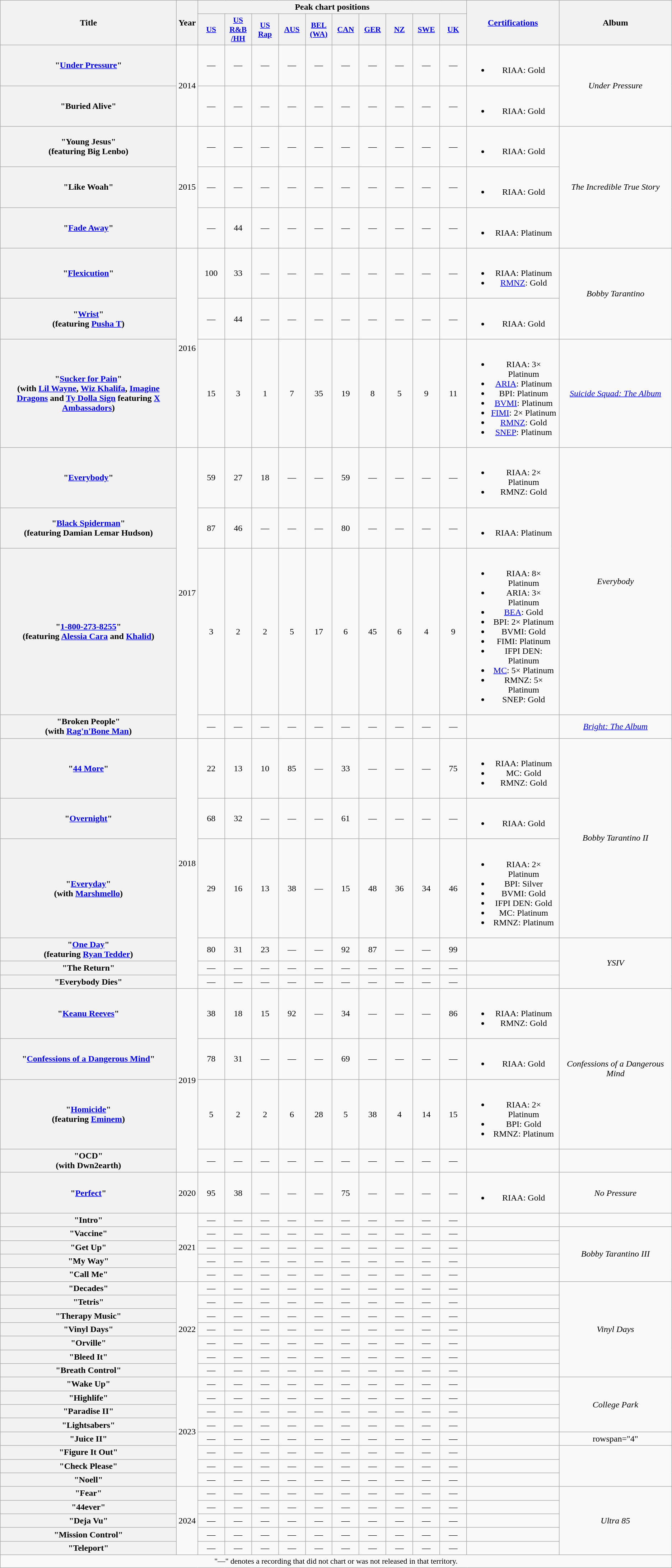<table class="wikitable plainrowheaders" style="text-align:center;">
<tr>
<th scope="col" rowspan="2" style="width:20em;">Title</th>
<th scope="col" rowspan="2">Year</th>
<th scope="col" colspan="10">Peak chart positions</th>
<th scope="col" rowspan="2"><a href='#'>Certifications</a></th>
<th scope="col" rowspan="2">Album</th>
</tr>
<tr>
<th scope="col" style="width:3em;font-size:90%;"><a href='#'>US</a><br></th>
<th scope="col" style="width:3em;font-size:90%;"><a href='#'>US<br>R&B<br>/HH</a><br></th>
<th scope="col" style="width:3em;font-size:90%;"><a href='#'>US<br>Rap</a><br></th>
<th scope="col" style="width:3em;font-size:90%;"><a href='#'>AUS</a><br></th>
<th scope="col" style="width:3em;font-size:90%;"><a href='#'>BEL (WA)</a><br></th>
<th scope="col" style="width:3em;font-size:90%;"><a href='#'>CAN</a><br></th>
<th scope="col" style="width:3em;font-size:90%;"><a href='#'>GER</a><br></th>
<th scope="col" style="width:3em;font-size:90%;"><a href='#'>NZ</a><br></th>
<th scope="col" style="width:3em;font-size:90%;"><a href='#'>SWE</a><br></th>
<th scope="col" style="width:3em;font-size:90%;"><a href='#'>UK</a><br></th>
</tr>
<tr>
<th scope="row">"<a href='#'>Under Pressure</a>"</th>
<td rowspan="2">2014</td>
<td>—</td>
<td>—</td>
<td>—</td>
<td>—</td>
<td>—</td>
<td>—</td>
<td>—</td>
<td>—</td>
<td>—</td>
<td>—</td>
<td><br><ul><li>RIAA: Gold</li></ul></td>
<td rowspan="2"><em>Under Pressure</em></td>
</tr>
<tr>
<th scope="row">"Buried Alive"</th>
<td>—</td>
<td>—</td>
<td>—</td>
<td>—</td>
<td>—</td>
<td>—</td>
<td>—</td>
<td>—</td>
<td>—</td>
<td>—</td>
<td><br><ul><li>RIAA: Gold</li></ul></td>
</tr>
<tr>
<th scope="row">"Young Jesus"<br><span>(featuring Big Lenbo)</span></th>
<td rowspan="3">2015</td>
<td>—</td>
<td>—</td>
<td>—</td>
<td>—</td>
<td>—</td>
<td>—</td>
<td>—</td>
<td>—</td>
<td>—</td>
<td>—</td>
<td><br><ul><li>RIAA: Gold</li></ul></td>
<td rowspan="3"><em>The Incredible True Story</em></td>
</tr>
<tr>
<th scope="row">"Like Woah"</th>
<td>—</td>
<td>—</td>
<td>—</td>
<td>—</td>
<td>—</td>
<td>—</td>
<td>—</td>
<td>—</td>
<td>—</td>
<td>—</td>
<td><br><ul><li>RIAA: Gold</li></ul></td>
</tr>
<tr>
<th scope="row">"<a href='#'>Fade Away</a>"</th>
<td>—</td>
<td>44</td>
<td>—</td>
<td>—</td>
<td>—</td>
<td>—</td>
<td>—</td>
<td>—</td>
<td>—</td>
<td>—</td>
<td><br><ul><li>RIAA: Platinum</li></ul></td>
</tr>
<tr>
<th scope="row">"<a href='#'>Flexicution</a>"</th>
<td rowspan="3">2016</td>
<td>100</td>
<td>33</td>
<td>—</td>
<td>—</td>
<td>—</td>
<td>—</td>
<td>—</td>
<td>—</td>
<td>—</td>
<td>—</td>
<td><br><ul><li>RIAA: Platinum</li><li><a href='#'>RMNZ</a>: Gold</li></ul></td>
<td rowspan="2"><em>Bobby Tarantino</em></td>
</tr>
<tr>
<th scope="row">"<a href='#'>Wrist</a>"<br><span>(featuring <a href='#'>Pusha T</a>)</span></th>
<td>—</td>
<td>44</td>
<td>—</td>
<td>—</td>
<td>—</td>
<td>—</td>
<td>—</td>
<td>—</td>
<td>—</td>
<td>—</td>
<td><br><ul><li>RIAA: Gold</li></ul></td>
</tr>
<tr>
<th scope="row">"<a href='#'>Sucker for Pain</a>"<br><span>(with <a href='#'>Lil Wayne</a>, <a href='#'>Wiz Khalifa</a>, <a href='#'>Imagine Dragons</a> and <a href='#'>Ty Dolla Sign</a> featuring <a href='#'>X Ambassadors</a>)</span></th>
<td>15</td>
<td>3</td>
<td>1</td>
<td>7</td>
<td>35</td>
<td>19</td>
<td>8</td>
<td>5</td>
<td>9</td>
<td>11</td>
<td><br><ul><li>RIAA: 3× Platinum</li><li><a href='#'>ARIA</a>: Platinum</li><li>BPI: Platinum</li><li><a href='#'>BVMI</a>: Platinum</li><li><a href='#'>FIMI</a>: 2× Platinum</li><li><a href='#'>RMNZ</a>: Gold</li><li><a href='#'>SNEP</a>: Platinum</li></ul></td>
<td><em><a href='#'>Suicide Squad: The Album</a></em></td>
</tr>
<tr>
<th scope="row">"<a href='#'>Everybody</a>"</th>
<td rowspan="4">2017</td>
<td>59</td>
<td>27</td>
<td>18</td>
<td>—</td>
<td>—</td>
<td>59</td>
<td>—</td>
<td>—</td>
<td>—</td>
<td>—</td>
<td><br><ul><li>RIAA: 2× Platinum</li><li>RMNZ: Gold</li></ul></td>
<td rowspan="3"><em>Everybody</em></td>
</tr>
<tr>
<th scope="row">"<a href='#'>Black Spiderman</a>"<br><span>(featuring Damian Lemar Hudson)</span></th>
<td>87</td>
<td>46</td>
<td>—</td>
<td>—</td>
<td>—</td>
<td>80</td>
<td>—</td>
<td>—</td>
<td>—</td>
<td>—</td>
<td><br><ul><li>RIAA: Platinum</li></ul></td>
</tr>
<tr>
<th scope="row">"<a href='#'>1-800-273-8255</a>"<br><span>(featuring <a href='#'>Alessia Cara</a> and <a href='#'>Khalid</a>)</span></th>
<td>3</td>
<td>2</td>
<td>2</td>
<td>5</td>
<td>17</td>
<td>6</td>
<td>45</td>
<td>6</td>
<td>4</td>
<td>9</td>
<td><br><ul><li>RIAA: 8× Platinum</li><li>ARIA: 3× Platinum</li><li><a href='#'>BEA</a>: Gold</li><li>BPI: 2× Platinum</li><li>BVMI: Gold</li><li>FIMI: Platinum</li><li>IFPI DEN: Platinum</li><li><a href='#'>MC</a>: 5× Platinum</li><li>RMNZ: 5× Platinum</li><li>SNEP: Gold</li></ul></td>
</tr>
<tr>
<th scope="row">"Broken People"<br><span>(with <a href='#'>Rag'n'Bone Man</a>)</span></th>
<td>—</td>
<td>—</td>
<td>—</td>
<td>—</td>
<td>—</td>
<td>—</td>
<td>—</td>
<td>—</td>
<td>—</td>
<td>—</td>
<td></td>
<td><em><a href='#'>Bright: The Album</a></em></td>
</tr>
<tr>
<th scope="row">"<a href='#'>44 More</a>"</th>
<td rowspan="6">2018</td>
<td>22</td>
<td>13</td>
<td>10</td>
<td>85</td>
<td>—</td>
<td>33</td>
<td>—</td>
<td>—</td>
<td>—</td>
<td>75</td>
<td><br><ul><li>RIAA: Platinum</li><li>MC: Gold</li><li>RMNZ: Gold</li></ul></td>
<td rowspan="3"><em>Bobby Tarantino II</em></td>
</tr>
<tr>
<th scope="row">"<a href='#'>Overnight</a>"</th>
<td>68</td>
<td>32</td>
<td>—</td>
<td>—</td>
<td>—</td>
<td>61</td>
<td>—</td>
<td>—</td>
<td>—</td>
<td>—</td>
<td><br><ul><li>RIAA: Gold</li></ul></td>
</tr>
<tr>
<th scope="row">"<a href='#'>Everyday</a>"<br><span>(with <a href='#'>Marshmello</a>)</span></th>
<td>29</td>
<td>16</td>
<td>13</td>
<td>38</td>
<td>—</td>
<td>15</td>
<td>48</td>
<td>36</td>
<td>34</td>
<td>46</td>
<td><br><ul><li>RIAA: 2× Platinum</li><li>BPI: Silver</li><li>BVMI: Gold</li><li>IFPI DEN: Gold</li><li>MC: Platinum</li><li>RMNZ: Platinum</li></ul></td>
</tr>
<tr>
<th scope="row">"<a href='#'>One Day</a>"<br><span>(featuring <a href='#'>Ryan Tedder</a>)</span></th>
<td>80</td>
<td>31</td>
<td>23</td>
<td>—</td>
<td>—</td>
<td>92</td>
<td>87</td>
<td>—</td>
<td>—</td>
<td>99</td>
<td></td>
<td rowspan="3"><em>YSIV</em></td>
</tr>
<tr>
<th scope="row">"The Return"</th>
<td>—</td>
<td>—</td>
<td>—</td>
<td>—</td>
<td>—</td>
<td>—</td>
<td>—</td>
<td>—</td>
<td>—</td>
<td>—</td>
<td></td>
</tr>
<tr>
<th scope="row">"Everybody Dies"</th>
<td>—</td>
<td>—</td>
<td>—</td>
<td>—</td>
<td>—</td>
<td>—</td>
<td>—</td>
<td>—</td>
<td>—</td>
<td>—</td>
<td></td>
</tr>
<tr>
<th scope="row">"<a href='#'>Keanu Reeves</a>"</th>
<td rowspan="4">2019</td>
<td>38</td>
<td>18</td>
<td>15</td>
<td>92</td>
<td>—</td>
<td>34</td>
<td>—</td>
<td>—</td>
<td>—</td>
<td>86</td>
<td><br><ul><li>RIAA: Platinum</li><li>RMNZ: Gold</li></ul></td>
<td rowspan="3"><em>Confessions of a Dangerous Mind</em></td>
</tr>
<tr>
<th scope="row">"<a href='#'>Confessions of a Dangerous Mind</a>"</th>
<td>78</td>
<td>31</td>
<td>—</td>
<td>—</td>
<td>—</td>
<td>69</td>
<td>—</td>
<td>—</td>
<td>—</td>
<td>—</td>
<td><br><ul><li>RIAA: Gold</li></ul></td>
</tr>
<tr>
<th scope="row">"<a href='#'>Homicide</a>"<br><span>(featuring <a href='#'>Eminem</a>)</span></th>
<td>5</td>
<td>2</td>
<td>2</td>
<td>6</td>
<td>28</td>
<td>5</td>
<td>38</td>
<td>4</td>
<td>14</td>
<td>15</td>
<td><br><ul><li>RIAA: 2× Platinum</li><li>BPI: Gold</li><li>RMNZ: Platinum</li></ul></td>
</tr>
<tr>
<th scope="row">"OCD"<br><span>(with Dwn2earth)</span></th>
<td>—</td>
<td>—</td>
<td>—</td>
<td>—</td>
<td>—</td>
<td>—</td>
<td>—</td>
<td>—</td>
<td>—</td>
<td>—</td>
<td></td>
<td></td>
</tr>
<tr>
<th scope="row">"<a href='#'>Perfect</a>"</th>
<td>2020</td>
<td>95</td>
<td>38</td>
<td>—</td>
<td>—</td>
<td>—</td>
<td>75</td>
<td>—</td>
<td>—</td>
<td>—</td>
<td>—</td>
<td><br><ul><li>RIAA: Gold</li></ul></td>
<td><em>No Pressure</em></td>
</tr>
<tr>
<th scope="row">"Intro"</th>
<td rowspan="5">2021</td>
<td>—</td>
<td>—</td>
<td>—</td>
<td>—</td>
<td>—</td>
<td>—</td>
<td>—</td>
<td>—</td>
<td>—</td>
<td>—</td>
<td></td>
<td></td>
</tr>
<tr>
<th scope="row">"Vaccine"</th>
<td>—</td>
<td>—</td>
<td>—</td>
<td>—</td>
<td>—</td>
<td>—</td>
<td>—</td>
<td>—</td>
<td>—</td>
<td>—</td>
<td></td>
<td rowspan="4"><em>Bobby Tarantino III</em></td>
</tr>
<tr>
<th scope="row">"Get Up"</th>
<td>—</td>
<td>—</td>
<td>—</td>
<td>—</td>
<td>—</td>
<td>—</td>
<td>—</td>
<td>—</td>
<td>—</td>
<td>—</td>
<td></td>
</tr>
<tr>
<th scope="row">"My Way"</th>
<td>—</td>
<td>—</td>
<td>—</td>
<td>—</td>
<td>—</td>
<td>—</td>
<td>—</td>
<td>—</td>
<td>—</td>
<td>—</td>
<td></td>
</tr>
<tr>
<th scope="row">"Call Me"</th>
<td>—</td>
<td>—</td>
<td>—</td>
<td>—</td>
<td>—</td>
<td>—</td>
<td>—</td>
<td>—</td>
<td>—</td>
<td>—</td>
<td></td>
</tr>
<tr>
<th scope="row">"Decades"</th>
<td rowspan="7">2022</td>
<td>—</td>
<td>—</td>
<td>—</td>
<td>—</td>
<td>—</td>
<td>—</td>
<td>—</td>
<td>—</td>
<td>—</td>
<td>—</td>
<td></td>
<td rowspan="7"><em>Vinyl Days</em></td>
</tr>
<tr>
<th scope="row">"Tetris"</th>
<td>—</td>
<td>—</td>
<td>—</td>
<td>—</td>
<td>—</td>
<td>—</td>
<td>—</td>
<td>—</td>
<td>—</td>
<td>—</td>
<td></td>
</tr>
<tr>
<th scope="row">"Therapy Music"<br></th>
<td>—</td>
<td>—</td>
<td>—</td>
<td>—</td>
<td>—</td>
<td>—</td>
<td>—</td>
<td>—</td>
<td>—</td>
<td>—</td>
<td></td>
</tr>
<tr>
<th scope="row">"Vinyl Days"<br></th>
<td>—</td>
<td>—</td>
<td>—</td>
<td>—</td>
<td>—</td>
<td>—</td>
<td>—</td>
<td>—</td>
<td>—</td>
<td>—</td>
<td></td>
</tr>
<tr>
<th scope="row">"Orville"<br></th>
<td>—</td>
<td>—</td>
<td>—</td>
<td>—</td>
<td>—</td>
<td>—</td>
<td>—</td>
<td>—</td>
<td>—</td>
<td>—</td>
<td></td>
</tr>
<tr>
<th scope="row">"Bleed It"</th>
<td>—</td>
<td>—</td>
<td>—</td>
<td>—</td>
<td>—</td>
<td>—</td>
<td>—</td>
<td>—</td>
<td>—</td>
<td>—</td>
<td></td>
</tr>
<tr>
<th scope="row">"Breath Control"<br></th>
<td>—</td>
<td>—</td>
<td>—</td>
<td>—</td>
<td>—</td>
<td>—</td>
<td>—</td>
<td>—</td>
<td>—</td>
<td>—</td>
<td></td>
</tr>
<tr>
<th scope="row">"Wake Up"<br></th>
<td rowspan="8">2023</td>
<td>—</td>
<td>—</td>
<td>—</td>
<td>—</td>
<td>—</td>
<td>—</td>
<td>—</td>
<td>—</td>
<td>—</td>
<td>—</td>
<td></td>
<td rowspan="4"><em>College Park</em></td>
</tr>
<tr>
<th scope="row">"Highlife"</th>
<td>—</td>
<td>—</td>
<td>—</td>
<td>—</td>
<td>—</td>
<td>—</td>
<td>—</td>
<td>—</td>
<td>—</td>
<td>—</td>
<td></td>
</tr>
<tr>
<th scope="row">"Paradise II"<br></th>
<td>—</td>
<td>—</td>
<td>—</td>
<td>—</td>
<td>—</td>
<td>—</td>
<td>—</td>
<td>—</td>
<td>—</td>
<td>—</td>
<td></td>
</tr>
<tr>
<th scope="row">"Lightsabers"</th>
<td>—</td>
<td>—</td>
<td>—</td>
<td>—</td>
<td>—</td>
<td>—</td>
<td>—</td>
<td>—</td>
<td>—</td>
<td>—</td>
<td></td>
</tr>
<tr>
<th scope="row">"Juice II"</th>
<td>—</td>
<td>—</td>
<td>—</td>
<td>—</td>
<td>—</td>
<td>—</td>
<td>—</td>
<td>—</td>
<td>—</td>
<td>—</td>
<td></td>
<td>rowspan="4" </td>
</tr>
<tr>
<th scope="row">"Figure It Out"</th>
<td>—</td>
<td>—</td>
<td>—</td>
<td>—</td>
<td>—</td>
<td>—</td>
<td>—</td>
<td>—</td>
<td>—</td>
<td>—</td>
<td></td>
</tr>
<tr>
<th scope="row">"Check Please"<br></th>
<td>—</td>
<td>—</td>
<td>—</td>
<td>—</td>
<td>—</td>
<td>—</td>
<td>—</td>
<td>—</td>
<td>—</td>
<td>—</td>
<td></td>
</tr>
<tr>
<th scope="row">"Noell"</th>
<td>—</td>
<td>—</td>
<td>—</td>
<td>—</td>
<td>—</td>
<td>—</td>
<td>—</td>
<td>—</td>
<td>—</td>
<td>—</td>
<td></td>
</tr>
<tr>
<th scope="row">"Fear"<br></th>
<td rowspan="5">2024</td>
<td>—</td>
<td>—</td>
<td>—</td>
<td>—</td>
<td>—</td>
<td>—</td>
<td>—</td>
<td>—</td>
<td>—</td>
<td>—</td>
<td></td>
<td rowspan="5"><em>Ultra 85</em></td>
</tr>
<tr>
<th scope="row">"44ever"</th>
<td>—</td>
<td>—</td>
<td>—</td>
<td>—</td>
<td>—</td>
<td>—</td>
<td>—</td>
<td>—</td>
<td>—</td>
<td>—</td>
<td></td>
</tr>
<tr>
<th scope="row">"Deja Vu"<br></th>
<td>—</td>
<td>—</td>
<td>—</td>
<td>—</td>
<td>—</td>
<td>—</td>
<td>—</td>
<td>—</td>
<td>—</td>
<td>—</td>
<td></td>
</tr>
<tr>
<th scope="row">"Mission Control"<br></th>
<td>—</td>
<td>—</td>
<td>—</td>
<td>—</td>
<td>—</td>
<td>—</td>
<td>—</td>
<td>—</td>
<td>—</td>
<td>—</td>
<td></td>
</tr>
<tr>
<th scope="row">"Teleport"</th>
<td>—</td>
<td>—</td>
<td>—</td>
<td>—</td>
<td>—</td>
<td>—</td>
<td>—</td>
<td>—</td>
<td>—</td>
<td>—</td>
<td></td>
</tr>
<tr>
<td colspan="15" style="font-size:90%">"—" denotes a recording that did not chart or was not released in that territory.</td>
</tr>
</table>
